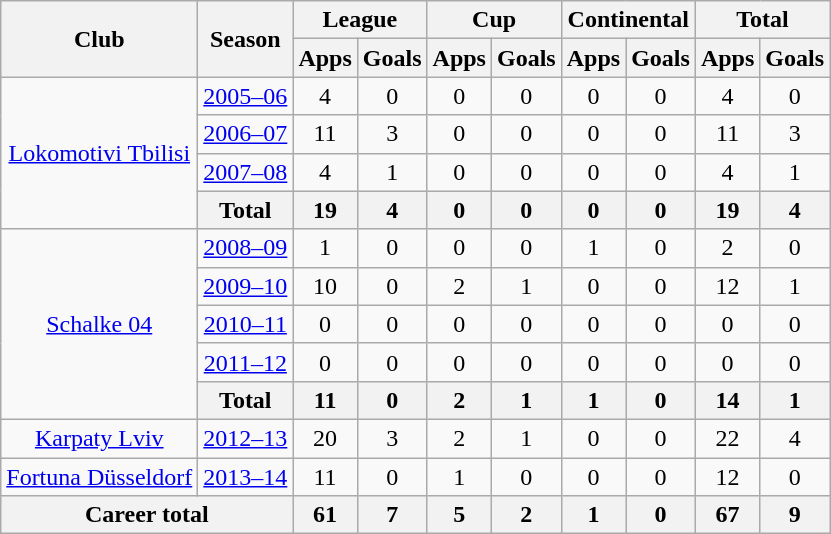<table class="wikitable" style="text-align:center">
<tr>
<th rowspan="2">Club</th>
<th rowspan="2">Season</th>
<th colspan="2">League</th>
<th colspan="2">Cup</th>
<th colspan="2">Continental</th>
<th colspan="2">Total</th>
</tr>
<tr>
<th>Apps</th>
<th>Goals</th>
<th>Apps</th>
<th>Goals</th>
<th>Apps</th>
<th>Goals</th>
<th>Apps</th>
<th>Goals</th>
</tr>
<tr>
<td rowspan="4"><a href='#'>Lokomotivi Tbilisi</a></td>
<td><a href='#'>2005–06</a></td>
<td>4</td>
<td>0</td>
<td>0</td>
<td>0</td>
<td>0</td>
<td>0</td>
<td>4</td>
<td>0</td>
</tr>
<tr>
<td><a href='#'>2006–07</a></td>
<td>11</td>
<td>3</td>
<td>0</td>
<td>0</td>
<td>0</td>
<td>0</td>
<td>11</td>
<td>3</td>
</tr>
<tr>
<td><a href='#'>2007–08</a></td>
<td>4</td>
<td>1</td>
<td>0</td>
<td>0</td>
<td>0</td>
<td>0</td>
<td>4</td>
<td>1</td>
</tr>
<tr>
<th>Total</th>
<th>19</th>
<th>4</th>
<th>0</th>
<th>0</th>
<th>0</th>
<th>0</th>
<th>19</th>
<th>4</th>
</tr>
<tr>
<td rowspan="5"><a href='#'>Schalke 04</a></td>
<td><a href='#'>2008–09</a></td>
<td>1</td>
<td>0</td>
<td>0</td>
<td>0</td>
<td>1</td>
<td>0</td>
<td>2</td>
<td>0</td>
</tr>
<tr>
<td><a href='#'>2009–10</a></td>
<td>10</td>
<td>0</td>
<td>2</td>
<td>1</td>
<td>0</td>
<td>0</td>
<td>12</td>
<td>1</td>
</tr>
<tr>
<td><a href='#'>2010–11</a></td>
<td>0</td>
<td>0</td>
<td>0</td>
<td>0</td>
<td>0</td>
<td>0</td>
<td>0</td>
<td>0</td>
</tr>
<tr>
<td><a href='#'>2011–12</a></td>
<td>0</td>
<td>0</td>
<td>0</td>
<td>0</td>
<td>0</td>
<td>0</td>
<td>0</td>
<td>0</td>
</tr>
<tr>
<th>Total</th>
<th>11</th>
<th>0</th>
<th>2</th>
<th>1</th>
<th>1</th>
<th>0</th>
<th>14</th>
<th>1</th>
</tr>
<tr>
<td><a href='#'>Karpaty Lviv</a></td>
<td><a href='#'>2012–13</a></td>
<td>20</td>
<td>3</td>
<td>2</td>
<td>1</td>
<td>0</td>
<td>0</td>
<td>22</td>
<td>4</td>
</tr>
<tr>
<td><a href='#'>Fortuna Düsseldorf</a></td>
<td><a href='#'>2013–14</a></td>
<td>11</td>
<td>0</td>
<td>1</td>
<td>0</td>
<td>0</td>
<td>0</td>
<td>12</td>
<td>0</td>
</tr>
<tr>
<th colspan="2">Career total</th>
<th>61</th>
<th>7</th>
<th>5</th>
<th>2</th>
<th>1</th>
<th>0</th>
<th>67</th>
<th>9</th>
</tr>
</table>
